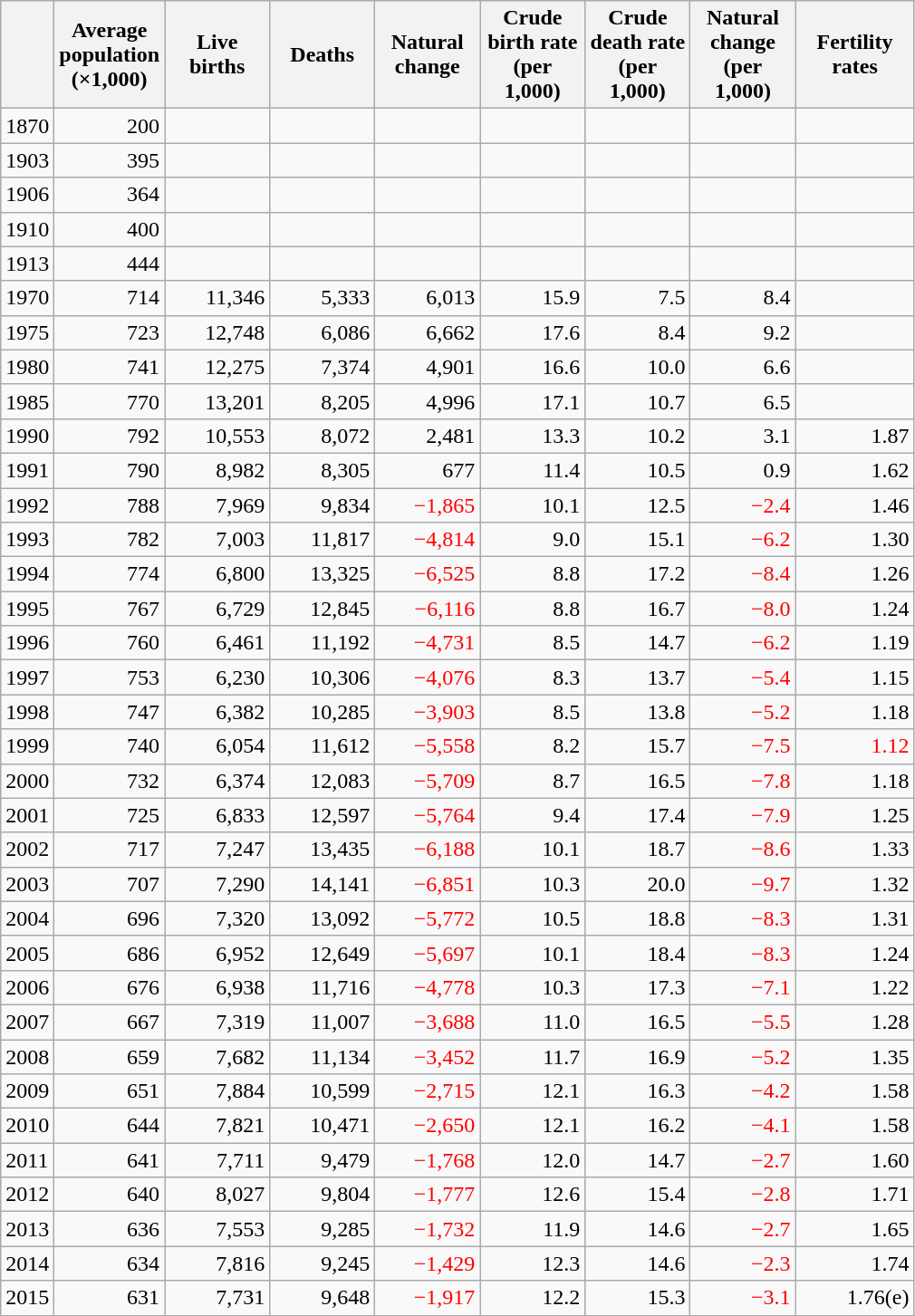<table class="wikitable">
<tr>
<th></th>
<th width="70pt">Average population (×1,000)</th>
<th width="70pt">Live births</th>
<th width="70pt">Deaths</th>
<th width="70pt">Natural change</th>
<th width="70pt">Crude birth rate (per 1,000)</th>
<th width="70pt">Crude death rate (per 1,000)</th>
<th width="70pt">Natural change (per 1,000)</th>
<th width="80pt">Fertility rates</th>
</tr>
<tr>
<td>1870</td>
<td align="right">200</td>
<td></td>
<td></td>
<td></td>
<td></td>
<td></td>
<td></td>
<td></td>
</tr>
<tr>
<td>1903</td>
<td align="right">395</td>
<td></td>
<td></td>
<td></td>
<td></td>
<td></td>
<td></td>
<td></td>
</tr>
<tr>
<td>1906</td>
<td align="right">364</td>
<td></td>
<td></td>
<td></td>
<td></td>
<td></td>
<td></td>
<td></td>
</tr>
<tr>
<td>1910</td>
<td align="right">400</td>
<td></td>
<td></td>
<td></td>
<td></td>
<td></td>
<td></td>
<td></td>
</tr>
<tr>
<td>1913</td>
<td align="right">444</td>
<td></td>
<td></td>
<td></td>
<td></td>
<td></td>
<td></td>
<td></td>
</tr>
<tr>
<td>1970</td>
<td align="right">714</td>
<td align="right">11,346</td>
<td align="right">5,333</td>
<td align="right">6,013</td>
<td align="right">15.9</td>
<td align="right">7.5</td>
<td align="right">8.4</td>
<td></td>
</tr>
<tr>
<td>1975</td>
<td align="right">723</td>
<td align="right">12,748</td>
<td align="right">6,086</td>
<td align="right">6,662</td>
<td align="right">17.6</td>
<td align="right">8.4</td>
<td align="right">9.2</td>
<td></td>
</tr>
<tr>
<td>1980</td>
<td align="right">741</td>
<td align="right">12,275</td>
<td align="right">7,374</td>
<td align="right">4,901</td>
<td align="right">16.6</td>
<td align="right">10.0</td>
<td align="right">6.6</td>
<td></td>
</tr>
<tr>
<td>1985</td>
<td align="right">770</td>
<td align="right">13,201</td>
<td align="right">8,205</td>
<td align="right">4,996</td>
<td align="right">17.1</td>
<td align="right">10.7</td>
<td align="right">6.5</td>
<td></td>
</tr>
<tr>
<td>1990</td>
<td align="right">792</td>
<td align="right">10,553</td>
<td align="right">8,072</td>
<td align="right">2,481</td>
<td align="right">13.3</td>
<td align="right">10.2</td>
<td align="right">3.1</td>
<td align="right">1.87</td>
</tr>
<tr>
<td>1991</td>
<td align="right">790</td>
<td align="right">8,982</td>
<td align="right">8,305</td>
<td align="right">677</td>
<td align="right">11.4</td>
<td align="right">10.5</td>
<td align="right">0.9</td>
<td align="right">1.62</td>
</tr>
<tr>
<td>1992</td>
<td align="right">788</td>
<td align="right">7,969</td>
<td align="right">9,834</td>
<td align="right" style="color: red">−1,865</td>
<td align="right">10.1</td>
<td align="right">12.5</td>
<td align="right" style="color: red">−2.4</td>
<td align="right">1.46</td>
</tr>
<tr>
<td>1993</td>
<td align="right">782</td>
<td align="right">7,003</td>
<td align="right">11,817</td>
<td align="right" style="color: red">−4,814</td>
<td align="right">9.0</td>
<td align="right">15.1</td>
<td align="right" style="color: red">−6.2</td>
<td align="right">1.30</td>
</tr>
<tr>
<td>1994</td>
<td align="right">774</td>
<td align="right">6,800</td>
<td align="right">13,325</td>
<td align="right" style="color: red">−6,525</td>
<td align="right">8.8</td>
<td align="right">17.2</td>
<td align="right" style="color: red">−8.4</td>
<td align="right">1.26</td>
</tr>
<tr>
<td>1995</td>
<td align="right">767</td>
<td align="right">6,729</td>
<td align="right">12,845</td>
<td align="right" style="color: red">−6,116</td>
<td align="right">8.8</td>
<td align="right">16.7</td>
<td align="right" style="color: red">−8.0</td>
<td align="right">1.24</td>
</tr>
<tr>
<td>1996</td>
<td align="right">760</td>
<td align="right">6,461</td>
<td align="right">11,192</td>
<td align="right" style="color: red">−4,731</td>
<td align="right">8.5</td>
<td align="right">14.7</td>
<td align="right" style="color: red">−6.2</td>
<td align="right">1.19</td>
</tr>
<tr>
<td>1997</td>
<td align="right">753</td>
<td align="right">6,230</td>
<td align="right">10,306</td>
<td align="right" style="color: red">−4,076</td>
<td align="right">8.3</td>
<td align="right">13.7</td>
<td align="right" style="color: red">−5.4</td>
<td align="right">1.15</td>
</tr>
<tr>
<td>1998</td>
<td align="right">747</td>
<td align="right">6,382</td>
<td align="right">10,285</td>
<td align="right" style="color: red">−3,903</td>
<td align="right">8.5</td>
<td align="right">13.8</td>
<td align="right" style="color: red">−5.2</td>
<td align="right">1.18</td>
</tr>
<tr>
<td>1999</td>
<td align="right">740</td>
<td align="right">6,054</td>
<td align="right">11,612</td>
<td align="right" style="color: red">−5,558</td>
<td align="right">8.2</td>
<td align="right">15.7</td>
<td align="right" style="color: red">−7.5</td>
<td align="right" style="color: red">1.12</td>
</tr>
<tr>
<td>2000</td>
<td align="right">732</td>
<td align="right">6,374</td>
<td align="right">12,083</td>
<td align="right" style="color: red">−5,709</td>
<td align="right">8.7</td>
<td align="right">16.5</td>
<td align="right" style="color: red">−7.8</td>
<td align="right">1.18</td>
</tr>
<tr>
<td>2001</td>
<td align="right">725</td>
<td align="right">6,833</td>
<td align="right">12,597</td>
<td align="right" style="color: red">−5,764</td>
<td align="right">9.4</td>
<td align="right">17.4</td>
<td align="right" style="color: red">−7.9</td>
<td align="right">1.25</td>
</tr>
<tr>
<td>2002</td>
<td align="right">717</td>
<td align="right">7,247</td>
<td align="right">13,435</td>
<td align="right" style="color: red">−6,188</td>
<td align="right">10.1</td>
<td align="right">18.7</td>
<td align="right" style="color: red">−8.6</td>
<td align="right">1.33</td>
</tr>
<tr>
<td>2003</td>
<td align="right">707</td>
<td align="right">7,290</td>
<td align="right">14,141</td>
<td align="right" style="color: red">−6,851</td>
<td align="right">10.3</td>
<td align="right">20.0</td>
<td align="right" style="color: red">−9.7</td>
<td align="right">1.32</td>
</tr>
<tr>
<td>2004</td>
<td align="right">696</td>
<td align="right">7,320</td>
<td align="right">13,092</td>
<td align="right" style="color: red">−5,772</td>
<td align="right">10.5</td>
<td align="right">18.8</td>
<td align="right" style="color: red">−8.3</td>
<td align="right">1.31</td>
</tr>
<tr>
<td>2005</td>
<td align="right">686</td>
<td align="right">6,952</td>
<td align="right">12,649</td>
<td align="right" style="color: red">−5,697</td>
<td align="right">10.1</td>
<td align="right">18.4</td>
<td align="right" style="color: red">−8.3</td>
<td align="right">1.24</td>
</tr>
<tr>
<td>2006</td>
<td align="right">676</td>
<td align="right">6,938</td>
<td align="right">11,716</td>
<td align="right" style="color: red">−4,778</td>
<td align="right">10.3</td>
<td align="right">17.3</td>
<td align="right" style="color: red">−7.1</td>
<td align="right">1.22</td>
</tr>
<tr>
<td>2007</td>
<td align="right">667</td>
<td align="right">7,319</td>
<td align="right">11,007</td>
<td align="right" style="color: red">−3,688</td>
<td align="right">11.0</td>
<td align="right">16.5</td>
<td align="right" style="color: red">−5.5</td>
<td align="right">1.28</td>
</tr>
<tr>
<td>2008</td>
<td align="right">659</td>
<td align="right">7,682</td>
<td align="right">11,134</td>
<td align="right" style="color: red">−3,452</td>
<td align="right">11.7</td>
<td align="right">16.9</td>
<td align="right" style="color: red">−5.2</td>
<td align="right">1.35</td>
</tr>
<tr>
<td>2009</td>
<td align="right">651</td>
<td align="right">7,884</td>
<td align="right">10,599</td>
<td align="right" style="color: red">−2,715</td>
<td align="right">12.1</td>
<td align="right">16.3</td>
<td align="right" style="color: red">−4.2</td>
<td align="right">1.58</td>
</tr>
<tr>
<td>2010</td>
<td align="right">644</td>
<td align="right">7,821</td>
<td align="right">10,471</td>
<td align="right" style="color: red">−2,650</td>
<td align="right">12.1</td>
<td align="right">16.2</td>
<td align="right" style="color: red">−4.1</td>
<td align="right">1.58</td>
</tr>
<tr>
<td>2011</td>
<td align="right">641</td>
<td align="right">7,711</td>
<td align="right">9,479</td>
<td align="right" style="color: red">−1,768</td>
<td align="right">12.0</td>
<td align="right">14.7</td>
<td align="right" style="color: red">−2.7</td>
<td align="right">1.60</td>
</tr>
<tr>
<td>2012</td>
<td align="right">640</td>
<td align="right">8,027</td>
<td align="right">9,804</td>
<td align="right" style="color: red">−1,777</td>
<td align="right">12.6</td>
<td align="right">15.4</td>
<td align="right" style="color: red">−2.8</td>
<td align="right">1.71</td>
</tr>
<tr>
<td>2013</td>
<td align="right">636</td>
<td align="right">7,553</td>
<td align="right">9,285</td>
<td align="right" style="color: red">−1,732</td>
<td align="right">11.9</td>
<td align="right">14.6</td>
<td align="right" style="color: red">−2.7</td>
<td align="right">1.65</td>
</tr>
<tr>
<td>2014</td>
<td align="right">634</td>
<td align="right">7,816</td>
<td align="right">9,245</td>
<td align="right" style="color: red">−1,429</td>
<td align="right">12.3</td>
<td align="right">14.6</td>
<td align="right" style="color: red">−2.3</td>
<td align="right">1.74</td>
</tr>
<tr>
<td>2015</td>
<td align="right">631</td>
<td align="right">7,731</td>
<td align="right">9,648</td>
<td align="right" style="color: red">−1,917</td>
<td align="right">12.2</td>
<td align="right">15.3</td>
<td align="right" style="color: red">−3.1</td>
<td align="right">1.76(e)</td>
</tr>
</table>
